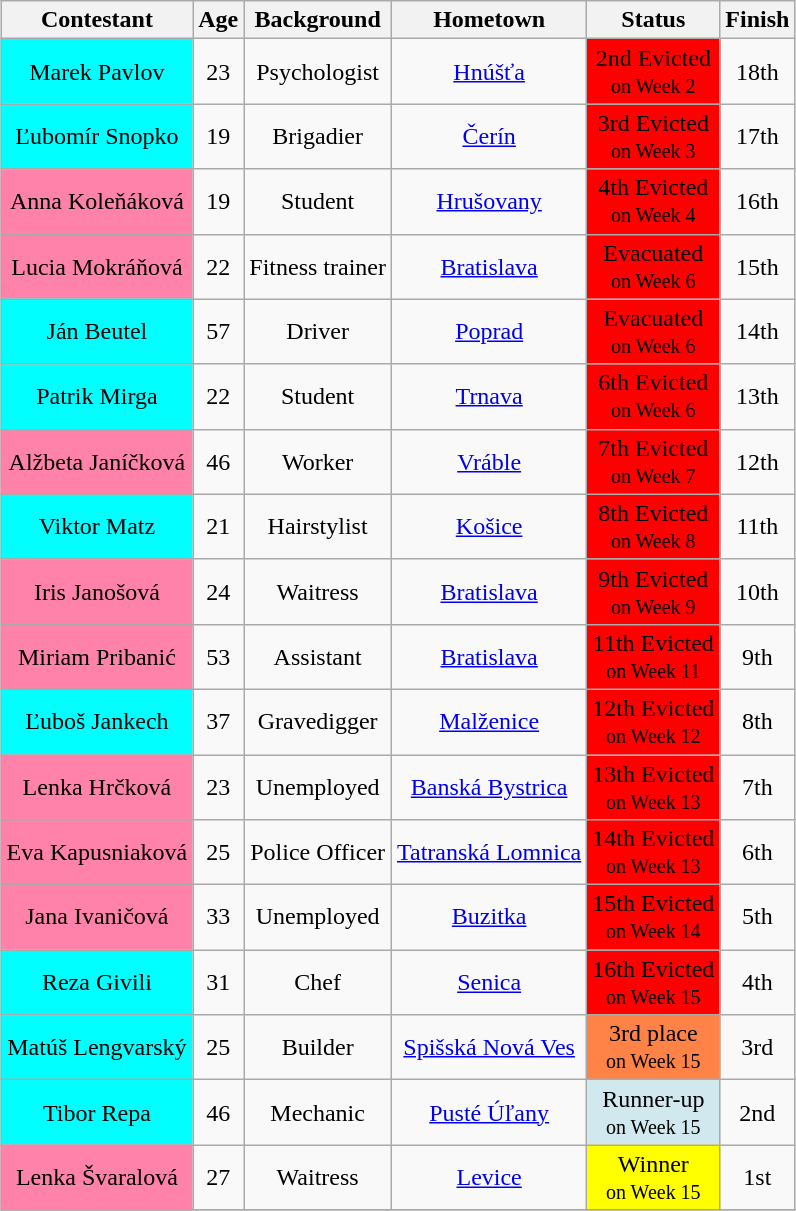<table class="wikitable sortable" style="margin:auto; text-align:center">
<tr>
<th>Contestant</th>
<th>Age</th>
<th>Background</th>
<th>Hometown</th>
<th>Status</th>
<th>Finish</th>
</tr>
<tr>
<td style="background:cyan;" colspan=1>Marek Pavlov</td>
<td>23</td>
<td>Psychologist</td>
<td><a href='#'>Hnúšťa</a></td>
<td style="background:#ff0000;">2nd Evicted<br><small>on Week 2</small></td>
<td>18th</td>
</tr>
<tr>
<td style="background:cyan;" colspan=1>Ľubomír Snopko</td>
<td>19</td>
<td>Brigadier</td>
<td><a href='#'>Čerín</a></td>
<td style="background:#ff0000;">3rd Evicted<br><small>on Week 3</small></td>
<td>17th</td>
</tr>
<tr>
<td style="background:#FF82AB;" colspan=1>Anna Koleňáková</td>
<td>19</td>
<td>Student</td>
<td><a href='#'>Hrušovany</a></td>
<td style="background:#ff0000;">4th Evicted<br><small>on Week 4</small></td>
<td>16th</td>
</tr>
<tr>
<td style="background:#FF82AB;" colspan=1>Lucia Mokráňová</td>
<td>22</td>
<td>Fitness trainer</td>
<td><a href='#'>Bratislava</a></td>
<td style="background:#ff0000;">Evacuated<br><small>on Week 6 </small></td>
<td>15th</td>
</tr>
<tr>
<td style="background:cyan;" colspan=1>Ján Beutel</td>
<td>57</td>
<td>Driver</td>
<td><a href='#'>Poprad</a></td>
<td style="background:#ff0000;">Evacuated<br><small>on Week 6 </small></td>
<td>14th</td>
</tr>
<tr>
<td style="background:cyan;" colspan=1>Patrik Mirga</td>
<td>22</td>
<td>Student</td>
<td><a href='#'>Trnava</a></td>
<td style="background:#ff0000;">6th Evicted<br><small>on Week 6</small></td>
<td>13th</td>
</tr>
<tr>
<td style="background:#FF82AB;" colspan=1>Alžbeta Janíčková</td>
<td>46</td>
<td>Worker</td>
<td><a href='#'>Vráble</a></td>
<td style="background:#ff0000;">7th Evicted<br><small>on Week 7</small></td>
<td>12th</td>
</tr>
<tr>
<td style="background:cyan;" colspan=1>Viktor Matz</td>
<td>21</td>
<td>Hairstylist</td>
<td><a href='#'>Košice</a></td>
<td style="background:#ff0000;">8th Evicted<br><small>on Week 8</small></td>
<td>11th</td>
</tr>
<tr>
<td style="background:#FF82AB;" colspan=1>Iris Janošová</td>
<td>24</td>
<td>Waitress</td>
<td><a href='#'>Bratislava</a></td>
<td style="background:#ff0000;">9th Evicted<br><small>on Week 9</small></td>
<td>10th</td>
</tr>
<tr>
<td style="background:#FF82AB;" colspan=1>Miriam Pribanić</td>
<td>53</td>
<td>Assistant</td>
<td><a href='#'>Bratislava</a></td>
<td style="background:#ff0000;">11th Evicted<br><small>on Week 11</small></td>
<td>9th</td>
</tr>
<tr>
<td style="background:cyan;" colspan=1>Ľuboš Jankech</td>
<td>37</td>
<td>Gravedigger</td>
<td><a href='#'>Malženice</a></td>
<td style="background:#ff0000;">12th Evicted<br><small>on Week 12</small></td>
<td>8th</td>
</tr>
<tr>
<td style="background:#FF82AB;" colspan=1>Lenka Hrčková</td>
<td>23</td>
<td>Unemployed</td>
<td><a href='#'>Banská Bystrica</a></td>
<td style="background:#ff0000;">13th Evicted<br><small>on Week 13</small></td>
<td>7th</td>
</tr>
<tr>
<td style="background:#FF82AB;" colspan=1>Eva Kapusniaková</td>
<td>25</td>
<td>Police Officer</td>
<td><a href='#'>Tatranská Lomnica</a></td>
<td style="background:#ff0000;">14th Evicted<br><small>on Week 13</small></td>
<td>6th</td>
</tr>
<tr>
<td style="background:#FF82AB;" colspan=1>Jana Ivaničová</td>
<td>33</td>
<td>Unemployed</td>
<td><a href='#'>Buzitka</a></td>
<td style="background:#ff0000;">15th Evicted<br><small>on Week 14</small></td>
<td>5th</td>
</tr>
<tr>
<td style="background:cyan;" colspan=1>Reza Givili</td>
<td>31</td>
<td>Chef</td>
<td><a href='#'>Senica</a></td>
<td style="background:#ff0000;">16th Evicted<br><small>on Week 15</small></td>
<td>4th</td>
</tr>
<tr>
<td style="background:cyan;" colspan=1>Matúš Lengvarský</td>
<td>25</td>
<td>Builder</td>
<td><a href='#'>Spišská Nová Ves</a></td>
<td style="background:#FF8247;">3rd place<br><small>on Week 15</small></td>
<td>3rd</td>
</tr>
<tr>
<td style="background:cyan;" colspan=1>Tibor Repa</td>
<td>46</td>
<td>Mechanic</td>
<td><a href='#'>Pusté Úľany</a></td>
<td style="background:#D1E8EF;">Runner-up<br><small>on Week 15</small></td>
<td>2nd</td>
</tr>
<tr>
<td style="background:#FF82AB;" colspan=1>Lenka Švaralová</td>
<td>27</td>
<td>Waitress</td>
<td><a href='#'>Levice</a></td>
<td style="background:yellow;">Winner<br><small>on Week 15</small></td>
<td>1st</td>
</tr>
<tr>
</tr>
</table>
